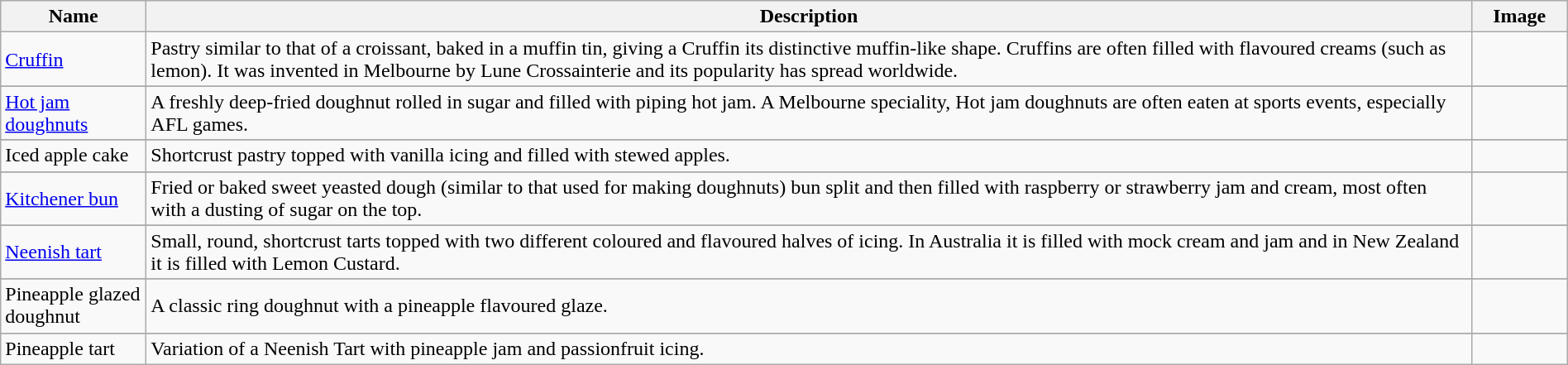<table class="wikitable sortable" style="width:100%;">
<tr>
<th style="width:110px;">Name</th>
<th>Description</th>
<th class="unsortable" style="width:70px;">Image</th>
</tr>
<tr>
<td><a href='#'>Cruffin</a></td>
<td>Pastry similar to that of a croissant, baked in a muffin tin, giving a Cruffin its distinctive muffin-like shape. Cruffins are often filled with flavoured creams (such as lemon). It was invented in Melbourne by Lune Crossainterie and its popularity has spread worldwide.</td>
<td></td>
</tr>
<tr>
</tr>
<tr>
<td><a href='#'>Hot jam doughnuts</a></td>
<td>A freshly deep-fried doughnut rolled in sugar and filled with piping hot jam. A Melbourne speciality, Hot jam doughnuts are often eaten at sports events, especially AFL games.</td>
<td></td>
</tr>
<tr>
</tr>
<tr>
<td>Iced apple cake</td>
<td>Shortcrust pastry topped with vanilla icing and filled with stewed apples.</td>
<td></td>
</tr>
<tr>
</tr>
<tr>
<td><a href='#'>Kitchener bun</a></td>
<td>Fried or baked sweet yeasted dough (similar to that used for making doughnuts) bun split and then filled with raspberry or strawberry jam and cream, most often with a dusting of sugar on the top.</td>
<td></td>
</tr>
<tr>
</tr>
<tr>
<td><a href='#'>Neenish tart</a></td>
<td>Small, round, shortcrust tarts topped with two different coloured and flavoured halves of icing. In Australia it is filled with mock cream and jam and in New Zealand it is filled with Lemon Custard.</td>
<td></td>
</tr>
<tr>
</tr>
<tr>
<td>Pineapple glazed doughnut</td>
<td>A classic ring doughnut with a pineapple flavoured glaze.</td>
<td></td>
</tr>
<tr>
</tr>
<tr>
<td>Pineapple tart</td>
<td>Variation of a Neenish Tart with pineapple jam and passionfruit icing.</td>
<td></td>
</tr>
</table>
